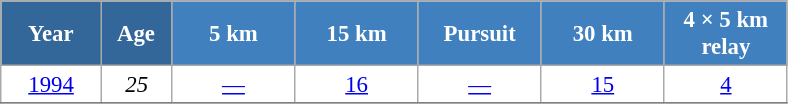<table class="wikitable" style="font-size:95%; text-align:center; border:grey solid 1px; border-collapse:collapse; background:#ffffff;">
<tr>
<th style="background-color:#369; color:white; width:60px;"> Year </th>
<th style="background-color:#369; color:white; width:40px;"> Age </th>
<th style="background-color:#4180be; color:white; width:75px;"> 5 km </th>
<th style="background-color:#4180be; color:white; width:75px;"> 15 km </th>
<th style="background-color:#4180be; color:white; width:75px;"> Pursuit </th>
<th style="background-color:#4180be; color:white; width:75px;"> 30 km </th>
<th style="background-color:#4180be; color:white; width:75px;"> 4 × 5 km <br> relay </th>
</tr>
<tr>
<td><a href='#'>1994</a></td>
<td><em>25</em></td>
<td><a href='#'>—</a></td>
<td><a href='#'>16</a></td>
<td><a href='#'>—</a></td>
<td><a href='#'>15</a></td>
<td><a href='#'>4</a></td>
</tr>
<tr>
</tr>
</table>
